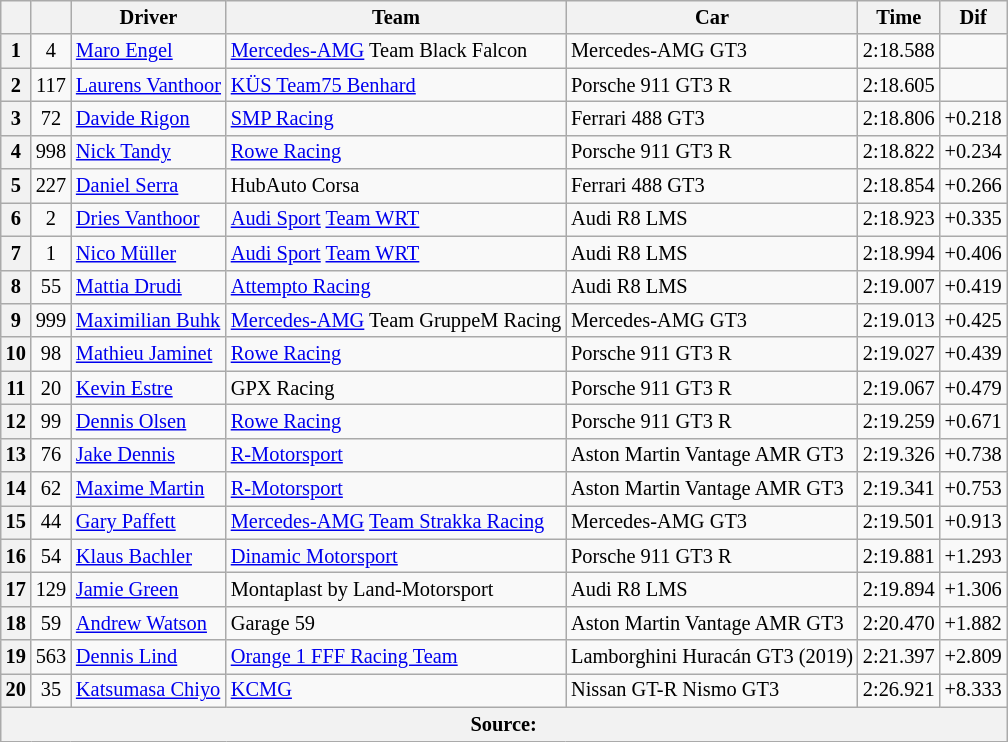<table class="wikitable" style="font-size: 85%;">
<tr>
<th></th>
<th></th>
<th>Driver</th>
<th>Team</th>
<th>Car</th>
<th>Time</th>
<th>Dif</th>
</tr>
<tr>
<th>1</th>
<td align="center">4</td>
<td> <a href='#'>Maro Engel</a></td>
<td><a href='#'>Mercedes-AMG</a> Team Black Falcon</td>
<td>Mercedes-AMG GT3</td>
<td align="center">2:18.588</td>
<td></td>
</tr>
<tr>
<th>2</th>
<td align="center">117</td>
<td> <a href='#'>Laurens Vanthoor</a></td>
<td><a href='#'>KÜS Team75 Benhard</a></td>
<td>Porsche 911 GT3 R</td>
<td align="center">2:18.605</td>
<td></td>
</tr>
<tr>
<th>3</th>
<td align="center">72</td>
<td> <a href='#'>Davide Rigon</a></td>
<td><a href='#'>SMP Racing</a></td>
<td>Ferrari 488 GT3</td>
<td align="center">2:18.806</td>
<td>+0.218</td>
</tr>
<tr>
<th>4</th>
<td align="center">998</td>
<td> <a href='#'>Nick Tandy</a></td>
<td><a href='#'>Rowe Racing</a></td>
<td>Porsche 911 GT3 R</td>
<td align="center">2:18.822</td>
<td>+0.234</td>
</tr>
<tr>
<th>5</th>
<td align="center">227</td>
<td> <a href='#'>Daniel Serra</a></td>
<td>HubAuto Corsa</td>
<td>Ferrari 488 GT3</td>
<td align="center">2:18.854</td>
<td>+0.266</td>
</tr>
<tr>
<th>6</th>
<td align="center">2</td>
<td> <a href='#'>Dries Vanthoor</a></td>
<td><a href='#'>Audi Sport</a> <a href='#'>Team WRT</a></td>
<td>Audi R8 LMS</td>
<td align="center">2:18.923</td>
<td>+0.335</td>
</tr>
<tr>
<th>7</th>
<td align="center">1</td>
<td> <a href='#'>Nico Müller</a></td>
<td><a href='#'>Audi Sport</a> <a href='#'>Team WRT</a></td>
<td>Audi R8 LMS</td>
<td align="center">2:18.994</td>
<td>+0.406</td>
</tr>
<tr>
<th>8</th>
<td align="center">55</td>
<td> <a href='#'>Mattia Drudi</a></td>
<td><a href='#'>Attempto Racing</a></td>
<td>Audi R8 LMS</td>
<td align="center">2:19.007</td>
<td>+0.419</td>
</tr>
<tr>
<th>9</th>
<td align="center">999</td>
<td> <a href='#'>Maximilian Buhk</a></td>
<td><a href='#'>Mercedes-AMG</a> Team GruppeM Racing</td>
<td>Mercedes-AMG GT3</td>
<td align="center">2:19.013</td>
<td>+0.425</td>
</tr>
<tr>
<th>10</th>
<td align="center">98</td>
<td> <a href='#'>Mathieu Jaminet</a></td>
<td><a href='#'>Rowe Racing</a></td>
<td>Porsche 911 GT3 R</td>
<td align="center">2:19.027</td>
<td>+0.439</td>
</tr>
<tr>
<th>11</th>
<td align="center">20</td>
<td> <a href='#'>Kevin Estre</a></td>
<td>GPX Racing</td>
<td>Porsche 911 GT3 R</td>
<td align="center">2:19.067</td>
<td>+0.479</td>
</tr>
<tr>
<th>12</th>
<td align="center">99</td>
<td> <a href='#'>Dennis Olsen</a></td>
<td><a href='#'>Rowe Racing</a></td>
<td>Porsche 911 GT3 R</td>
<td align="center">2:19.259</td>
<td>+0.671</td>
</tr>
<tr>
<th>13</th>
<td align="center">76</td>
<td> <a href='#'>Jake Dennis</a></td>
<td><a href='#'>R-Motorsport</a></td>
<td>Aston Martin Vantage AMR GT3</td>
<td align="center">2:19.326</td>
<td>+0.738</td>
</tr>
<tr>
<th>14</th>
<td align="center">62</td>
<td> <a href='#'>Maxime Martin</a></td>
<td><a href='#'>R-Motorsport</a></td>
<td>Aston Martin Vantage AMR GT3</td>
<td align="center">2:19.341</td>
<td>+0.753</td>
</tr>
<tr>
<th>15</th>
<td align="center">44</td>
<td> <a href='#'>Gary Paffett</a></td>
<td><a href='#'>Mercedes-AMG</a> <a href='#'>Team Strakka Racing</a></td>
<td>Mercedes-AMG GT3</td>
<td align="center">2:19.501</td>
<td>+0.913</td>
</tr>
<tr>
<th>16</th>
<td align="center">54</td>
<td> <a href='#'>Klaus Bachler</a></td>
<td><a href='#'>Dinamic Motorsport</a></td>
<td>Porsche 911 GT3 R</td>
<td align="center">2:19.881</td>
<td>+1.293</td>
</tr>
<tr>
<th>17</th>
<td align="center">129</td>
<td> <a href='#'>Jamie Green</a></td>
<td>Montaplast by Land-Motorsport</td>
<td>Audi R8 LMS</td>
<td align="center">2:19.894</td>
<td>+1.306</td>
</tr>
<tr>
<th>18</th>
<td align="center">59</td>
<td> <a href='#'>Andrew Watson</a></td>
<td>Garage 59</td>
<td>Aston Martin Vantage AMR GT3</td>
<td align="center">2:20.470</td>
<td>+1.882</td>
</tr>
<tr>
<th>19</th>
<td align="center">563</td>
<td> <a href='#'>Dennis Lind</a></td>
<td><a href='#'>Orange 1 FFF Racing Team</a></td>
<td>Lamborghini Huracán GT3 (2019)</td>
<td align="center">2:21.397</td>
<td>+2.809</td>
</tr>
<tr>
<th>20</th>
<td align="center">35</td>
<td> <a href='#'>Katsumasa Chiyo</a></td>
<td><a href='#'>KCMG</a></td>
<td>Nissan GT-R Nismo GT3</td>
<td align="center">2:26.921</td>
<td>+8.333</td>
</tr>
<tr>
<th colspan="7">Source:</th>
</tr>
</table>
